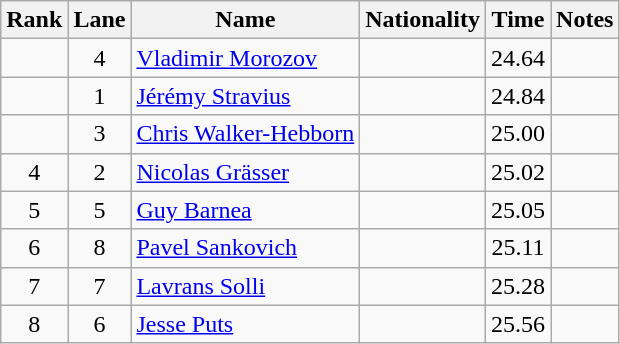<table class="wikitable sortable" style="text-align:center">
<tr>
<th>Rank</th>
<th>Lane</th>
<th>Name</th>
<th>Nationality</th>
<th>Time</th>
<th>Notes</th>
</tr>
<tr>
<td></td>
<td>4</td>
<td align=left><a href='#'>Vladimir Morozov</a></td>
<td align=left></td>
<td>24.64</td>
<td></td>
</tr>
<tr>
<td></td>
<td>1</td>
<td align=left><a href='#'>Jérémy Stravius</a></td>
<td align=left></td>
<td>24.84</td>
<td></td>
</tr>
<tr>
<td></td>
<td>3</td>
<td align=left><a href='#'>Chris Walker-Hebborn</a></td>
<td align=left></td>
<td>25.00</td>
<td></td>
</tr>
<tr>
<td>4</td>
<td>2</td>
<td align=left><a href='#'>Nicolas Grässer</a></td>
<td align=left></td>
<td>25.02</td>
<td></td>
</tr>
<tr>
<td>5</td>
<td>5</td>
<td align=left><a href='#'>Guy Barnea</a></td>
<td align=left></td>
<td>25.05</td>
<td></td>
</tr>
<tr>
<td>6</td>
<td>8</td>
<td align=left><a href='#'>Pavel Sankovich</a></td>
<td align=left></td>
<td>25.11</td>
<td></td>
</tr>
<tr>
<td>7</td>
<td>7</td>
<td align=left><a href='#'>Lavrans Solli</a></td>
<td align=left></td>
<td>25.28</td>
<td></td>
</tr>
<tr>
<td>8</td>
<td>6</td>
<td align=left><a href='#'>Jesse Puts</a></td>
<td align=left></td>
<td>25.56</td>
<td></td>
</tr>
</table>
